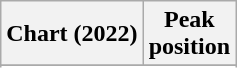<table class="wikitable sortable plainrowheaders" style="text-align:center">
<tr>
<th scope="col">Chart (2022)</th>
<th scope="col">Peak<br>position</th>
</tr>
<tr>
</tr>
<tr>
</tr>
</table>
